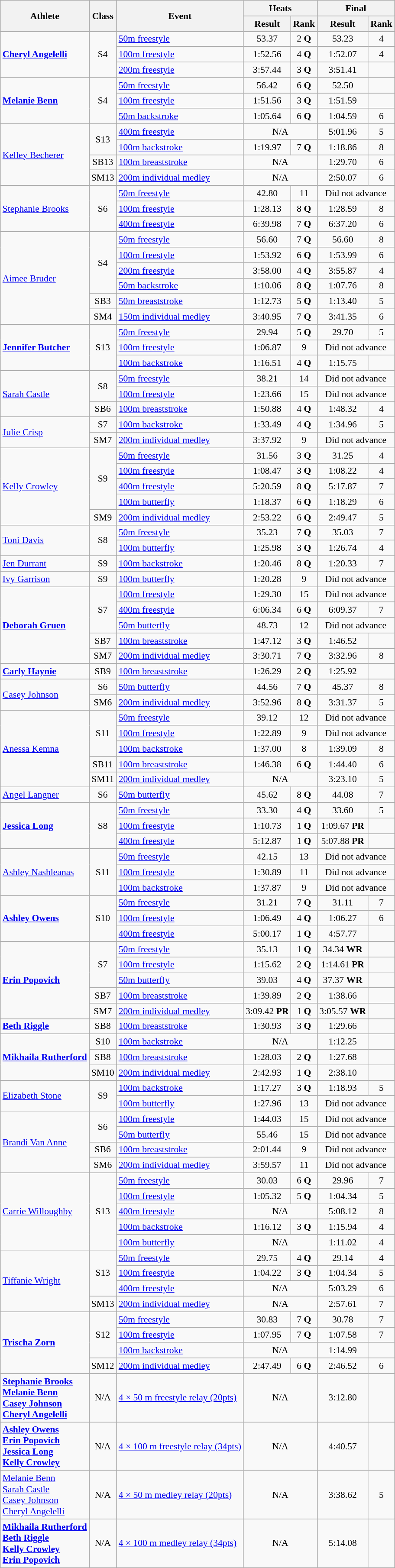<table class=wikitable style="font-size:90%">
<tr>
<th rowspan="2">Athlete</th>
<th rowspan="2">Class</th>
<th rowspan="2">Event</th>
<th colspan="2">Heats</th>
<th colspan="2">Final</th>
</tr>
<tr>
<th>Result</th>
<th>Rank</th>
<th>Result</th>
<th>Rank</th>
</tr>
<tr>
<td rowspan="3"><strong><a href='#'>Cheryl Angelelli</a></strong></td>
<td rowspan="3" style="text-align:center;">S4</td>
<td><a href='#'>50m freestyle</a></td>
<td style="text-align:center;">53.37</td>
<td style="text-align:center;">2 <strong>Q</strong></td>
<td style="text-align:center;">53.23</td>
<td style="text-align:center;">4</td>
</tr>
<tr>
<td><a href='#'>100m freestyle</a></td>
<td style="text-align:center;">1:52.56</td>
<td style="text-align:center;">4 <strong>Q</strong></td>
<td style="text-align:center;">1:52.07</td>
<td style="text-align:center;">4</td>
</tr>
<tr>
<td><a href='#'>200m freestyle</a></td>
<td style="text-align:center;">3:57.44</td>
<td style="text-align:center;">3 <strong>Q</strong></td>
<td style="text-align:center;">3:51.41</td>
<td style="text-align:center;"></td>
</tr>
<tr>
<td rowspan="3"><strong><a href='#'>Melanie Benn</a></strong></td>
<td rowspan="3" style="text-align:center;">S4</td>
<td><a href='#'>50m freestyle</a></td>
<td style="text-align:center;">56.42</td>
<td style="text-align:center;">6 <strong>Q</strong></td>
<td style="text-align:center;">52.50</td>
<td style="text-align:center;"></td>
</tr>
<tr>
<td><a href='#'>100m freestyle</a></td>
<td style="text-align:center;">1:51.56</td>
<td style="text-align:center;">3 <strong>Q</strong></td>
<td style="text-align:center;">1:51.59</td>
<td style="text-align:center;"></td>
</tr>
<tr>
<td><a href='#'>50m backstroke</a></td>
<td style="text-align:center;">1:05.64</td>
<td style="text-align:center;">6 <strong>Q</strong></td>
<td style="text-align:center;">1:04.59</td>
<td style="text-align:center;">6</td>
</tr>
<tr>
<td rowspan="4"><a href='#'>Kelley Becherer</a></td>
<td rowspan="2" style="text-align:center;">S13</td>
<td><a href='#'>400m freestyle</a></td>
<td style="text-align:center;" colspan="2">N/A</td>
<td style="text-align:center;">5:01.96</td>
<td style="text-align:center;">5</td>
</tr>
<tr>
<td><a href='#'>100m backstroke</a></td>
<td style="text-align:center;">1:19.97</td>
<td style="text-align:center;">7 <strong>Q</strong></td>
<td style="text-align:center;">1:18.86</td>
<td style="text-align:center;">8</td>
</tr>
<tr>
<td style="text-align:center;">SB13</td>
<td><a href='#'>100m breaststroke</a></td>
<td style="text-align:center;" colspan="2">N/A</td>
<td style="text-align:center;">1:29.70</td>
<td style="text-align:center;">6</td>
</tr>
<tr>
<td style="text-align:center;">SM13</td>
<td><a href='#'>200m individual medley</a></td>
<td style="text-align:center;" colspan="2">N/A</td>
<td style="text-align:center;">2:50.07</td>
<td style="text-align:center;">6</td>
</tr>
<tr>
<td rowspan="3"><a href='#'>Stephanie Brooks</a></td>
<td rowspan="3" style="text-align:center;">S6</td>
<td><a href='#'>50m freestyle</a></td>
<td style="text-align:center;">42.80</td>
<td style="text-align:center;">11</td>
<td style="text-align:center;" colspan="2">Did not advance</td>
</tr>
<tr>
<td><a href='#'>100m freestyle</a></td>
<td style="text-align:center;">1:28.13</td>
<td style="text-align:center;">8 <strong>Q</strong></td>
<td style="text-align:center;">1:28.59</td>
<td style="text-align:center;">8</td>
</tr>
<tr>
<td><a href='#'>400m freestyle</a></td>
<td style="text-align:center;">6:39.98</td>
<td style="text-align:center;">7 <strong>Q</strong></td>
<td style="text-align:center;">6:37.20</td>
<td style="text-align:center;">6</td>
</tr>
<tr>
<td rowspan="6"><a href='#'>Aimee Bruder</a></td>
<td rowspan="4" style="text-align:center;">S4</td>
<td><a href='#'>50m freestyle</a></td>
<td style="text-align:center;">56.60</td>
<td style="text-align:center;">7 <strong>Q</strong></td>
<td style="text-align:center;">56.60</td>
<td style="text-align:center;">8</td>
</tr>
<tr>
<td><a href='#'>100m freestyle</a></td>
<td style="text-align:center;">1:53.92</td>
<td style="text-align:center;">6 <strong>Q</strong></td>
<td style="text-align:center;">1:53.99</td>
<td style="text-align:center;">6</td>
</tr>
<tr>
<td><a href='#'>200m freestyle</a></td>
<td style="text-align:center;">3:58.00</td>
<td style="text-align:center;">4 <strong>Q</strong></td>
<td style="text-align:center;">3:55.87</td>
<td style="text-align:center;">4</td>
</tr>
<tr>
<td><a href='#'>50m backstroke</a></td>
<td style="text-align:center;">1:10.06</td>
<td style="text-align:center;">8 <strong>Q</strong></td>
<td style="text-align:center;">1:07.76</td>
<td style="text-align:center;">8</td>
</tr>
<tr>
<td style="text-align:center;">SB3</td>
<td><a href='#'>50m breaststroke</a></td>
<td style="text-align:center;">1:12.73</td>
<td style="text-align:center;">5 <strong>Q</strong></td>
<td style="text-align:center;">1:13.40</td>
<td style="text-align:center;">5</td>
</tr>
<tr>
<td style="text-align:center;">SM4</td>
<td><a href='#'>150m individual medley</a></td>
<td style="text-align:center;">3:40.95</td>
<td style="text-align:center;">7 <strong>Q</strong></td>
<td style="text-align:center;">3:41.35</td>
<td style="text-align:center;">6</td>
</tr>
<tr>
<td rowspan="3"><strong><a href='#'>Jennifer Butcher</a></strong></td>
<td rowspan="3" style="text-align:center;">S13</td>
<td><a href='#'>50m freestyle</a></td>
<td style="text-align:center;">29.94</td>
<td style="text-align:center;">5 <strong>Q</strong></td>
<td style="text-align:center;">29.70</td>
<td style="text-align:center;">5</td>
</tr>
<tr>
<td><a href='#'>100m freestyle</a></td>
<td style="text-align:center;">1:06.87</td>
<td style="text-align:center;">9</td>
<td style="text-align:center;" colspan="2">Did not advance</td>
</tr>
<tr>
<td><a href='#'>100m backstroke</a></td>
<td style="text-align:center;">1:16.51</td>
<td style="text-align:center;">4 <strong>Q</strong></td>
<td style="text-align:center;">1:15.75</td>
<td style="text-align:center;"></td>
</tr>
<tr>
<td rowspan="3"><a href='#'>Sarah Castle</a></td>
<td rowspan="2" style="text-align:center;">S8</td>
<td><a href='#'>50m freestyle</a></td>
<td style="text-align:center;">38.21</td>
<td style="text-align:center;">14</td>
<td style="text-align:center;" colspan="2">Did not advance</td>
</tr>
<tr>
<td><a href='#'>100m freestyle</a></td>
<td style="text-align:center;">1:23.66</td>
<td style="text-align:center;">15</td>
<td style="text-align:center;" colspan="2">Did not advance</td>
</tr>
<tr>
<td style="text-align:center;">SB6</td>
<td><a href='#'>100m breaststroke</a></td>
<td style="text-align:center;">1:50.88</td>
<td style="text-align:center;">4 <strong>Q</strong></td>
<td style="text-align:center;">1:48.32</td>
<td style="text-align:center;">4</td>
</tr>
<tr>
<td rowspan="2"><a href='#'>Julie Crisp</a></td>
<td style="text-align:center;">S7</td>
<td><a href='#'>100m backstroke</a></td>
<td style="text-align:center;">1:33.49</td>
<td style="text-align:center;">4 <strong>Q</strong></td>
<td style="text-align:center;">1:34.96</td>
<td style="text-align:center;">5</td>
</tr>
<tr>
<td style="text-align:center;">SM7</td>
<td><a href='#'>200m individual medley</a></td>
<td style="text-align:center;">3:37.92</td>
<td style="text-align:center;">9</td>
<td style="text-align:center;" colspan="2">Did not advance</td>
</tr>
<tr>
<td rowspan="5"><a href='#'>Kelly Crowley</a></td>
<td rowspan="4" style="text-align:center;">S9</td>
<td><a href='#'>50m freestyle</a></td>
<td style="text-align:center;">31.56</td>
<td style="text-align:center;">3 <strong>Q</strong></td>
<td style="text-align:center;">31.25</td>
<td style="text-align:center;">4</td>
</tr>
<tr>
<td><a href='#'>100m freestyle</a></td>
<td style="text-align:center;">1:08.47</td>
<td style="text-align:center;">3 <strong>Q</strong></td>
<td style="text-align:center;">1:08.22</td>
<td style="text-align:center;">4</td>
</tr>
<tr>
<td><a href='#'>400m freestyle</a></td>
<td style="text-align:center;">5:20.59</td>
<td style="text-align:center;">8 <strong>Q</strong></td>
<td style="text-align:center;">5:17.87</td>
<td style="text-align:center;">7</td>
</tr>
<tr>
<td><a href='#'>100m butterfly</a></td>
<td style="text-align:center;">1:18.37</td>
<td style="text-align:center;">6 <strong>Q</strong></td>
<td style="text-align:center;">1:18.29</td>
<td style="text-align:center;">6</td>
</tr>
<tr>
<td style="text-align:center;">SM9</td>
<td><a href='#'>200m individual medley</a></td>
<td style="text-align:center;">2:53.22</td>
<td style="text-align:center;">6 <strong>Q</strong></td>
<td style="text-align:center;">2:49.47</td>
<td style="text-align:center;">5</td>
</tr>
<tr>
<td rowspan="2"><a href='#'>Toni Davis</a></td>
<td rowspan="2" style="text-align:center;">S8</td>
<td><a href='#'>50m freestyle</a></td>
<td style="text-align:center;">35.23</td>
<td style="text-align:center;">7 <strong>Q</strong></td>
<td style="text-align:center;">35.03</td>
<td style="text-align:center;">7</td>
</tr>
<tr>
<td><a href='#'>100m butterfly</a></td>
<td style="text-align:center;">1:25.98</td>
<td style="text-align:center;">3 <strong>Q</strong></td>
<td style="text-align:center;">1:26.74</td>
<td style="text-align:center;">4</td>
</tr>
<tr>
<td><a href='#'>Jen Durrant</a></td>
<td style="text-align:center;">S9</td>
<td><a href='#'>100m backstroke</a></td>
<td style="text-align:center;">1:20.46</td>
<td style="text-align:center;">8 <strong>Q</strong></td>
<td style="text-align:center;">1:20.33</td>
<td style="text-align:center;">7</td>
</tr>
<tr>
<td><a href='#'>Ivy Garrison</a></td>
<td style="text-align:center;">S9</td>
<td><a href='#'>100m butterfly</a></td>
<td style="text-align:center;">1:20.28</td>
<td style="text-align:center;">9</td>
<td style="text-align:center;" colspan="2">Did not advance</td>
</tr>
<tr>
<td rowspan="5"><strong><a href='#'>Deborah Gruen</a></strong></td>
<td rowspan="3" style="text-align:center;">S7</td>
<td><a href='#'>100m freestyle</a></td>
<td style="text-align:center;">1:29.30</td>
<td style="text-align:center;">15</td>
<td style="text-align:center;" colspan="2">Did not advance</td>
</tr>
<tr>
<td><a href='#'>400m freestyle</a></td>
<td style="text-align:center;">6:06.34</td>
<td style="text-align:center;">6 <strong>Q</strong></td>
<td style="text-align:center;">6:09.37</td>
<td style="text-align:center;">7</td>
</tr>
<tr>
<td><a href='#'>50m butterfly</a></td>
<td style="text-align:center;">48.73</td>
<td style="text-align:center;">12</td>
<td style="text-align:center;" colspan="2">Did not advance</td>
</tr>
<tr>
<td style="text-align:center;">SB7</td>
<td><a href='#'>100m breaststroke</a></td>
<td style="text-align:center;">1:47.12</td>
<td style="text-align:center;">3 <strong>Q</strong></td>
<td style="text-align:center;">1:46.52</td>
<td style="text-align:center;"></td>
</tr>
<tr>
<td style="text-align:center;">SM7</td>
<td><a href='#'>200m individual medley</a></td>
<td style="text-align:center;">3:30.71</td>
<td style="text-align:center;">7 <strong>Q</strong></td>
<td style="text-align:center;">3:32.96</td>
<td style="text-align:center;">8</td>
</tr>
<tr>
<td><strong><a href='#'>Carly Haynie</a></strong></td>
<td style="text-align:center;">SB9</td>
<td><a href='#'>100m breaststroke</a></td>
<td style="text-align:center;">1:26.29</td>
<td style="text-align:center;">2 <strong>Q</strong></td>
<td style="text-align:center;">1:25.92</td>
<td style="text-align:center;"></td>
</tr>
<tr>
<td rowspan="2"><a href='#'>Casey Johnson</a></td>
<td style="text-align:center;">S6</td>
<td><a href='#'>50m butterfly</a></td>
<td style="text-align:center;">44.56</td>
<td style="text-align:center;">7 <strong>Q</strong></td>
<td style="text-align:center;">45.37</td>
<td style="text-align:center;">8</td>
</tr>
<tr>
<td style="text-align:center;">SM6</td>
<td><a href='#'>200m individual medley</a></td>
<td style="text-align:center;">3:52.96</td>
<td style="text-align:center;">8 <strong>Q</strong></td>
<td style="text-align:center;">3:31.37</td>
<td style="text-align:center;">5</td>
</tr>
<tr>
<td rowspan="5"><a href='#'>Anessa Kemna</a></td>
<td rowspan="3" style="text-align:center;">S11</td>
<td><a href='#'>50m freestyle</a></td>
<td style="text-align:center;">39.12</td>
<td style="text-align:center;">12</td>
<td style="text-align:center;" colspan="2">Did not advance</td>
</tr>
<tr>
<td><a href='#'>100m freestyle</a></td>
<td style="text-align:center;">1:22.89</td>
<td style="text-align:center;">9</td>
<td style="text-align:center;" colspan="2">Did not advance</td>
</tr>
<tr>
<td><a href='#'>100m backstroke</a></td>
<td style="text-align:center;">1:37.00</td>
<td style="text-align:center;">8</td>
<td style="text-align:center;">1:39.09</td>
<td style="text-align:center;">8</td>
</tr>
<tr>
<td style="text-align:center;">SB11</td>
<td><a href='#'>100m breaststroke</a></td>
<td style="text-align:center;">1:46.38</td>
<td style="text-align:center;">6 <strong>Q</strong></td>
<td style="text-align:center;">1:44.40</td>
<td style="text-align:center;">6</td>
</tr>
<tr>
<td style="text-align:center;">SM11</td>
<td><a href='#'>200m individual medley</a></td>
<td style="text-align:center;" colspan="2">N/A</td>
<td style="text-align:center;">3:23.10</td>
<td style="text-align:center;">5</td>
</tr>
<tr>
<td><a href='#'>Angel Langner</a></td>
<td style="text-align:center;">S6</td>
<td><a href='#'>50m butterfly</a></td>
<td style="text-align:center;">45.62</td>
<td style="text-align:center;">8 <strong>Q</strong></td>
<td style="text-align:center;">44.08</td>
<td style="text-align:center;">7</td>
</tr>
<tr>
<td rowspan="3"><strong><a href='#'>Jessica Long</a></strong></td>
<td rowspan="3" style="text-align:center;">S8</td>
<td><a href='#'>50m freestyle</a></td>
<td style="text-align:center;">33.30</td>
<td style="text-align:center;">4 <strong>Q</strong></td>
<td style="text-align:center;">33.60</td>
<td style="text-align:center;">5</td>
</tr>
<tr>
<td><a href='#'>100m freestyle</a></td>
<td style="text-align:center;">1:10.73</td>
<td style="text-align:center;">1 <strong>Q</strong></td>
<td style="text-align:center;">1:09.67 <strong>PR</strong></td>
<td style="text-align:center;"></td>
</tr>
<tr>
<td><a href='#'>400m freestyle</a></td>
<td style="text-align:center;">5:12.87</td>
<td style="text-align:center;">1 <strong>Q</strong></td>
<td style="text-align:center;">5:07.88 <strong>PR</strong></td>
<td style="text-align:center;"></td>
</tr>
<tr>
<td rowspan="3"><a href='#'>Ashley Nashleanas</a></td>
<td rowspan="3" style="text-align:center;">S11</td>
<td><a href='#'>50m freestyle</a></td>
<td style="text-align:center;">42.15</td>
<td style="text-align:center;">13</td>
<td style="text-align:center;" colspan="2">Did not advance</td>
</tr>
<tr>
<td><a href='#'>100m freestyle</a></td>
<td style="text-align:center;">1:30.89</td>
<td style="text-align:center;">11</td>
<td style="text-align:center;" colspan="2">Did not advance</td>
</tr>
<tr>
<td><a href='#'>100m backstroke</a></td>
<td style="text-align:center;">1:37.87</td>
<td style="text-align:center;">9</td>
<td style="text-align:center;" colspan="2">Did not advance</td>
</tr>
<tr>
<td rowspan="3"><strong><a href='#'>Ashley Owens</a></strong></td>
<td rowspan="3" style="text-align:center;">S10</td>
<td><a href='#'>50m freestyle</a></td>
<td style="text-align:center;">31.21</td>
<td style="text-align:center;">7 <strong>Q</strong></td>
<td style="text-align:center;">31.11</td>
<td style="text-align:center;">7</td>
</tr>
<tr>
<td><a href='#'>100m freestyle</a></td>
<td style="text-align:center;">1:06.49</td>
<td style="text-align:center;">4 <strong>Q</strong></td>
<td style="text-align:center;">1:06.27</td>
<td style="text-align:center;">6</td>
</tr>
<tr>
<td><a href='#'>400m freestyle</a></td>
<td style="text-align:center;">5:00.17</td>
<td style="text-align:center;">1 <strong>Q</strong></td>
<td style="text-align:center;">4:57.77</td>
<td style="text-align:center;"></td>
</tr>
<tr>
<td rowspan="5"><strong><a href='#'>Erin Popovich</a></strong></td>
<td rowspan="3" style="text-align:center;">S7</td>
<td><a href='#'>50m freestyle</a></td>
<td style="text-align:center;">35.13</td>
<td style="text-align:center;">1 <strong>Q</strong></td>
<td style="text-align:center;">34.34 <strong>WR</strong></td>
<td style="text-align:center;"></td>
</tr>
<tr>
<td><a href='#'>100m freestyle</a></td>
<td style="text-align:center;">1:15.62</td>
<td style="text-align:center;">2 <strong>Q</strong></td>
<td style="text-align:center;">1:14.61 <strong>PR</strong></td>
<td style="text-align:center;"></td>
</tr>
<tr>
<td><a href='#'>50m butterfly</a></td>
<td style="text-align:center;">39.03</td>
<td style="text-align:center;">4 <strong>Q</strong></td>
<td style="text-align:center;">37.37 <strong>WR</strong></td>
<td style="text-align:center;"></td>
</tr>
<tr>
<td style="text-align:center;">SB7</td>
<td><a href='#'>100m breaststroke</a></td>
<td style="text-align:center;">1:39.89</td>
<td style="text-align:center;">2 <strong>Q</strong></td>
<td style="text-align:center;">1:38.66</td>
<td style="text-align:center;"></td>
</tr>
<tr>
<td style="text-align:center;">SM7</td>
<td><a href='#'>200m individual medley</a></td>
<td style="text-align:center;">3:09.42 <strong>PR</strong></td>
<td style="text-align:center;">1 <strong>Q</strong></td>
<td style="text-align:center;">3:05.57 <strong>WR</strong></td>
<td style="text-align:center;"></td>
</tr>
<tr>
<td><strong><a href='#'>Beth Riggle</a></strong></td>
<td style="text-align:center;">SB8</td>
<td><a href='#'>100m breaststroke</a></td>
<td style="text-align:center;">1:30.93</td>
<td style="text-align:center;">3 <strong>Q</strong></td>
<td style="text-align:center;">1:29.66</td>
<td style="text-align:center;"></td>
</tr>
<tr>
<td rowspan="3"><strong><a href='#'>Mikhaila Rutherford</a></strong></td>
<td style="text-align:center;">S10</td>
<td><a href='#'>100m backstroke</a></td>
<td style="text-align:center;" colspan="2">N/A</td>
<td style="text-align:center;">1:12.25</td>
<td style="text-align:center;"></td>
</tr>
<tr>
<td style="text-align:center;">SB8</td>
<td><a href='#'>100m breaststroke</a></td>
<td style="text-align:center;">1:28.03</td>
<td style="text-align:center;">2 <strong>Q</strong></td>
<td style="text-align:center;">1:27.68</td>
<td style="text-align:center;"></td>
</tr>
<tr>
<td style="text-align:center;">SM10</td>
<td><a href='#'>200m individual medley</a></td>
<td style="text-align:center;">2:42.93</td>
<td style="text-align:center;">1 <strong>Q</strong></td>
<td style="text-align:center;">2:38.10</td>
<td style="text-align:center;"></td>
</tr>
<tr>
<td rowspan="2"><a href='#'>Elizabeth Stone</a></td>
<td rowspan="2" style="text-align:center;">S9</td>
<td><a href='#'>100m backstroke</a></td>
<td style="text-align:center;">1:17.27</td>
<td style="text-align:center;">3 <strong>Q</strong></td>
<td style="text-align:center;">1:18.93</td>
<td style="text-align:center;">5</td>
</tr>
<tr>
<td><a href='#'>100m butterfly</a></td>
<td style="text-align:center;">1:27.96</td>
<td style="text-align:center;">13</td>
<td style="text-align:center;" colspan="2">Did not advance</td>
</tr>
<tr>
<td rowspan="4"><a href='#'>Brandi Van Anne</a></td>
<td rowspan="2" style="text-align:center;">S6</td>
<td><a href='#'>100m freestyle</a></td>
<td style="text-align:center;">1:44.03</td>
<td style="text-align:center;">15</td>
<td style="text-align:center;" colspan="2">Did not advance</td>
</tr>
<tr>
<td><a href='#'>50m butterfly</a></td>
<td style="text-align:center;">55.46</td>
<td style="text-align:center;">15</td>
<td style="text-align:center;" colspan="2">Did not advance</td>
</tr>
<tr>
<td style="text-align:center;">SB6</td>
<td><a href='#'>100m breaststroke</a></td>
<td style="text-align:center;">2:01.44</td>
<td style="text-align:center;">9</td>
<td style="text-align:center;" colspan="2">Did not advance</td>
</tr>
<tr>
<td style="text-align:center;">SM6</td>
<td><a href='#'>200m individual medley</a></td>
<td style="text-align:center;">3:59.57</td>
<td style="text-align:center;">11</td>
<td style="text-align:center;" colspan="2">Did not advance</td>
</tr>
<tr>
<td rowspan="5"><a href='#'>Carrie Willoughby</a></td>
<td rowspan="5" style="text-align:center;">S13</td>
<td><a href='#'>50m freestyle</a></td>
<td style="text-align:center;">30.03</td>
<td style="text-align:center;">6 <strong>Q</strong></td>
<td style="text-align:center;">29.96</td>
<td style="text-align:center;">7</td>
</tr>
<tr>
<td><a href='#'>100m freestyle</a></td>
<td style="text-align:center;">1:05.32</td>
<td style="text-align:center;">5 <strong>Q</strong></td>
<td style="text-align:center;">1:04.34</td>
<td style="text-align:center;">5</td>
</tr>
<tr>
<td><a href='#'>400m freestyle</a></td>
<td style="text-align:center;" colspan="2">N/A</td>
<td style="text-align:center;">5:08.12</td>
<td style="text-align:center;">8</td>
</tr>
<tr>
<td><a href='#'>100m backstroke</a></td>
<td style="text-align:center;">1:16.12</td>
<td style="text-align:center;">3 <strong>Q</strong></td>
<td style="text-align:center;">1:15.94</td>
<td style="text-align:center;">4</td>
</tr>
<tr>
<td><a href='#'>100m butterfly</a></td>
<td style="text-align:center;" colspan="2">N/A</td>
<td style="text-align:center;">1:11.02</td>
<td style="text-align:center;">4</td>
</tr>
<tr>
<td rowspan="4"><a href='#'>Tiffanie Wright</a></td>
<td rowspan="3" style="text-align:center;">S13</td>
<td><a href='#'>50m freestyle</a></td>
<td style="text-align:center;">29.75</td>
<td style="text-align:center;">4 <strong>Q</strong></td>
<td style="text-align:center;">29.14</td>
<td style="text-align:center;">4</td>
</tr>
<tr>
<td><a href='#'>100m freestyle</a></td>
<td style="text-align:center;">1:04.22</td>
<td style="text-align:center;">3 <strong>Q</strong></td>
<td style="text-align:center;">1:04.34</td>
<td style="text-align:center;">5</td>
</tr>
<tr>
<td><a href='#'>400m freestyle</a></td>
<td style="text-align:center;" colspan="2">N/A</td>
<td style="text-align:center;">5:03.29</td>
<td style="text-align:center;">6</td>
</tr>
<tr>
<td style="text-align:center;">SM13</td>
<td><a href='#'>200m individual medley</a></td>
<td style="text-align:center;" colspan="2">N/A</td>
<td style="text-align:center;">2:57.61</td>
<td style="text-align:center;">7</td>
</tr>
<tr>
<td rowspan="4"><strong><a href='#'>Trischa Zorn</a></strong></td>
<td rowspan="3" style="text-align:center;">S12</td>
<td><a href='#'>50m freestyle</a></td>
<td style="text-align:center;">30.83</td>
<td style="text-align:center;">7 <strong>Q</strong></td>
<td style="text-align:center;">30.78</td>
<td style="text-align:center;">7</td>
</tr>
<tr>
<td><a href='#'>100m freestyle</a></td>
<td style="text-align:center;">1:07.95</td>
<td style="text-align:center;">7 <strong>Q</strong></td>
<td style="text-align:center;">1:07.58</td>
<td style="text-align:center;">7</td>
</tr>
<tr>
<td><a href='#'>100m backstroke</a></td>
<td style="text-align:center;" colspan="2">N/A</td>
<td style="text-align:center;">1:14.99</td>
<td style="text-align:center;"></td>
</tr>
<tr>
<td style="text-align:center;">SM12</td>
<td><a href='#'>200m individual medley</a></td>
<td style="text-align:center;">2:47.49</td>
<td style="text-align:center;">6 <strong>Q</strong></td>
<td style="text-align:center;">2:46.52</td>
<td style="text-align:center;">6</td>
</tr>
<tr>
<td><strong><a href='#'>Stephanie Brooks</a></strong><br> <strong><a href='#'>Melanie Benn</a></strong><br> <strong><a href='#'>Casey Johnson</a></strong><br> <strong><a href='#'>Cheryl Angelelli</a></strong></td>
<td style="text-align:center;">N/A</td>
<td><a href='#'>4 × 50 m freestyle relay (20pts)</a></td>
<td style="text-align:center;" colspan="2">N/A</td>
<td style="text-align:center;">3:12.80</td>
<td style="text-align:center;"></td>
</tr>
<tr>
<td><strong><a href='#'>Ashley Owens</a></strong><br> <strong><a href='#'>Erin Popovich</a></strong><br> <strong><a href='#'>Jessica Long</a></strong><br> <strong><a href='#'>Kelly Crowley</a></strong></td>
<td style="text-align:center;">N/A</td>
<td><a href='#'>4 × 100 m freestyle relay (34pts)</a></td>
<td style="text-align:center;" colspan="2">N/A</td>
<td style="text-align:center;">4:40.57</td>
<td style="text-align:center;"></td>
</tr>
<tr>
<td><a href='#'>Melanie Benn</a><br> <a href='#'>Sarah Castle</a><br> <a href='#'>Casey Johnson</a><br> <a href='#'>Cheryl Angelelli</a></td>
<td style="text-align:center;">N/A</td>
<td><a href='#'>4 × 50 m medley relay (20pts)</a></td>
<td style="text-align:center;" colspan="2">N/A</td>
<td style="text-align:center;">3:38.62</td>
<td style="text-align:center;">5</td>
</tr>
<tr>
<td><strong><a href='#'>Mikhaila Rutherford</a></strong><br> <strong><a href='#'>Beth Riggle</a></strong><br> <strong><a href='#'>Kelly Crowley</a></strong><br> <strong><a href='#'>Erin Popovich</a></strong></td>
<td style="text-align:center;">N/A</td>
<td><a href='#'>4 × 100 m medley relay (34pts)</a></td>
<td style="text-align:center;" colspan="2">N/A</td>
<td style="text-align:center;">5:14.08</td>
<td style="text-align:center;"></td>
</tr>
</table>
